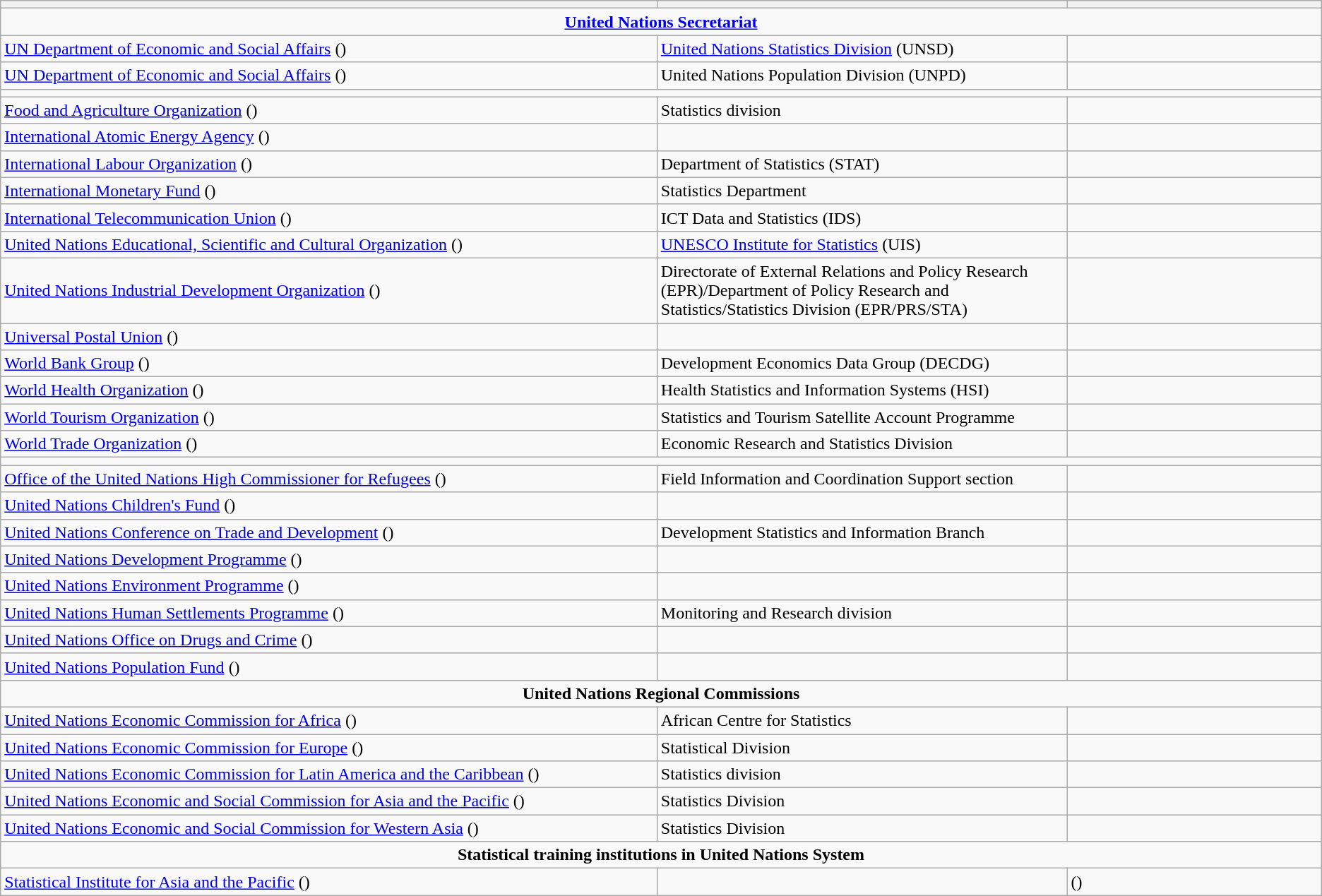<table class="wikitable">
<tr>
<th width=650></th>
<th width=400></th>
<th width=250></th>
</tr>
<tr>
<td colspan="3" style="text-align:center;"><strong><a href='#'>United Nations Secretariat</a></strong></td>
</tr>
<tr>
<td><a href='#'>UN Department of Economic and Social Affairs</a> ()</td>
<td><a href='#'>United Nations Statistics Division</a> (UNSD)</td>
<td></td>
</tr>
<tr>
<td><a href='#'>UN Department of Economic and Social Affairs</a> ()</td>
<td>United Nations Population Division (UNPD)</td>
<td></td>
</tr>
<tr>
<td colspan="3"></td>
</tr>
<tr>
<td><a href='#'>Food and Agriculture Organization</a> ()</td>
<td>Statistics division</td>
<td></td>
</tr>
<tr>
<td><a href='#'>International Atomic Energy Agency</a> ()</td>
<td></td>
<td></td>
</tr>
<tr>
<td><a href='#'>International Labour Organization</a> ()</td>
<td>Department of Statistics (STAT)</td>
<td></td>
</tr>
<tr>
<td><a href='#'>International Monetary Fund</a> ()</td>
<td>Statistics Department</td>
<td></td>
</tr>
<tr>
<td><a href='#'>International Telecommunication Union</a> ()</td>
<td>ICT Data and Statistics (IDS)</td>
<td></td>
</tr>
<tr>
<td><a href='#'>United Nations Educational, Scientific and Cultural Organization</a> ()</td>
<td><a href='#'>UNESCO Institute for Statistics</a> (UIS)</td>
<td></td>
</tr>
<tr>
<td><a href='#'>United Nations Industrial Development Organization</a> ()</td>
<td>Directorate of External Relations and Policy Research (EPR)/Department of Policy Research and Statistics/Statistics Division (EPR/PRS/STA)</td>
<td></td>
</tr>
<tr>
<td><a href='#'>Universal Postal Union</a> ()</td>
<td></td>
<td></td>
</tr>
<tr>
<td><a href='#'>World Bank Group</a> ()</td>
<td>Development Economics Data Group (DECDG)</td>
<td></td>
</tr>
<tr>
<td><a href='#'>World Health Organization</a> ()</td>
<td>Health Statistics and Information Systems (HSI)</td>
<td></td>
</tr>
<tr>
<td><a href='#'>World Tourism Organization</a> ()</td>
<td>Statistics and Tourism Satellite Account Programme</td>
<td></td>
</tr>
<tr>
<td><a href='#'>World Trade Organization</a> ()</td>
<td>Economic Research and Statistics Division</td>
<td></td>
</tr>
<tr>
<td colspan="3"></td>
</tr>
<tr>
<td><a href='#'>Office of the United Nations High Commissioner for Refugees</a> ()</td>
<td>Field Information and Coordination Support section</td>
<td></td>
</tr>
<tr>
<td><a href='#'>United Nations Children's Fund</a> ()</td>
<td></td>
<td></td>
</tr>
<tr>
<td><a href='#'>United Nations Conference on Trade and Development</a> ()</td>
<td>Development Statistics and Information Branch</td>
<td></td>
</tr>
<tr>
<td><a href='#'>United Nations Development Programme</a> ()</td>
<td></td>
<td></td>
</tr>
<tr>
<td><a href='#'>United Nations Environment Programme</a> ()</td>
<td></td>
<td></td>
</tr>
<tr>
<td><a href='#'>United Nations Human Settlements Programme</a> ()</td>
<td>Monitoring and Research division</td>
<td></td>
</tr>
<tr>
<td><a href='#'>United Nations Office on Drugs and Crime</a> ()</td>
<td></td>
<td></td>
</tr>
<tr>
<td><a href='#'>United Nations Population Fund</a> ()</td>
<td></td>
<td></td>
</tr>
<tr>
<td colspan="3" style="text-align:center;"><strong>United Nations Regional Commissions</strong></td>
</tr>
<tr>
<td><a href='#'>United Nations Economic Commission for Africa</a> ()</td>
<td>African Centre for Statistics</td>
<td></td>
</tr>
<tr>
<td><a href='#'>United Nations Economic Commission for Europe</a> ()</td>
<td>Statistical Division</td>
<td></td>
</tr>
<tr>
<td><a href='#'>United Nations Economic Commission for Latin America and the Caribbean</a> ()</td>
<td>Statistics division</td>
<td></td>
</tr>
<tr>
<td><a href='#'>United Nations Economic and Social Commission for Asia and the Pacific</a> ()</td>
<td>Statistics Division</td>
<td></td>
</tr>
<tr>
<td><a href='#'>United Nations Economic and Social Commission for Western Asia</a> ()</td>
<td>Statistics Division</td>
<td></td>
</tr>
<tr>
<td colspan="3" style="text-align:center;"><strong>Statistical training institutions in United Nations System</strong></td>
</tr>
<tr>
<td><a href='#'>Statistical Institute for Asia and the Pacific</a> ()</td>
<td></td>
<td>()</td>
</tr>
</table>
